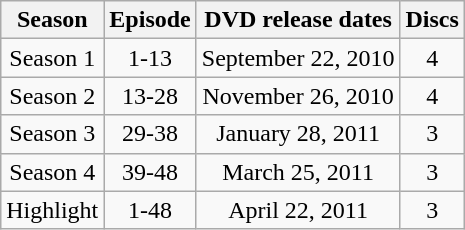<table class="wikitable" style="text-align: center;">
<tr>
<th>Season</th>
<th>Episode</th>
<th>DVD release dates</th>
<th>Discs</th>
</tr>
<tr>
<td scope="col" align="center">Season 1</td>
<td scope="col" align="center">1-13</td>
<td scope="col" align="center">September 22, 2010</td>
<td scope="col" align="center">4</td>
</tr>
<tr>
<td scope="col" align="center">Season 2</td>
<td scope="col" align="center">13-28</td>
<td scope="col" align="center">November 26, 2010</td>
<td scope="col" align="center">4</td>
</tr>
<tr>
<td scope="col" align="center">Season 3</td>
<td scope="col" align="center">29-38</td>
<td scope="col" align="center">January 28, 2011</td>
<td scope="col" align="center">3</td>
</tr>
<tr>
<td scope="col" align="center">Season 4</td>
<td scope="col" align="center">39-48</td>
<td scope="col" align="center">March 25, 2011</td>
<td scope="col" align="center">3</td>
</tr>
<tr>
<td scope="col" align="center">Highlight</td>
<td scope="col" align="center">1-48</td>
<td scope="col" align="center">April 22, 2011</td>
<td scope="col" align="center">3</td>
</tr>
</table>
